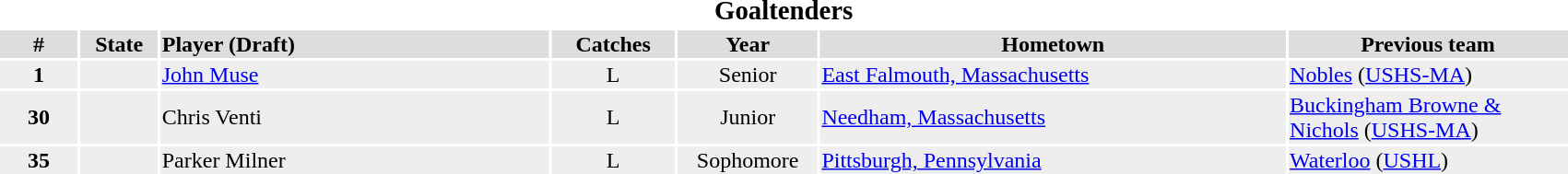<table width=90%>
<tr>
<th colspan=7 style="text-align:center;"><big>Goaltenders</big></th>
</tr>
<tr bgcolor="#dddddd">
<th width=5%>#</th>
<th width=5%>State</th>
<td align=left!!width=15%><strong>Player (Draft)</strong></td>
<th width=8%>Catches</th>
<th width=9%>Year</th>
<th width=30%>Hometown</th>
<th width=18%>Previous team</th>
</tr>
<tr bgcolor="#eeeeee">
<td align=center><strong>1</strong></td>
<td align=center></td>
<td><a href='#'>John Muse</a></td>
<td align=center>L</td>
<td align=center>Senior</td>
<td><a href='#'>East Falmouth, Massachusetts</a></td>
<td><a href='#'>Nobles</a> (<a href='#'>USHS-MA</a>)</td>
</tr>
<tr bgcolor="#eeeeee">
<td align=center><strong>30</strong></td>
<td align=center></td>
<td>Chris Venti</td>
<td align=center>L</td>
<td align=center>Junior</td>
<td><a href='#'>Needham, Massachusetts</a></td>
<td><a href='#'>Buckingham Browne & Nichols</a> (<a href='#'>USHS-MA</a>)</td>
</tr>
<tr bgcolor="#eeeeee">
<td align=center><strong>35</strong></td>
<td align=center></td>
<td>Parker Milner</td>
<td align=center>L</td>
<td align=center>Sophomore</td>
<td><a href='#'>Pittsburgh, Pennsylvania</a></td>
<td><a href='#'>Waterloo</a> (<a href='#'>USHL</a>)</td>
</tr>
</table>
